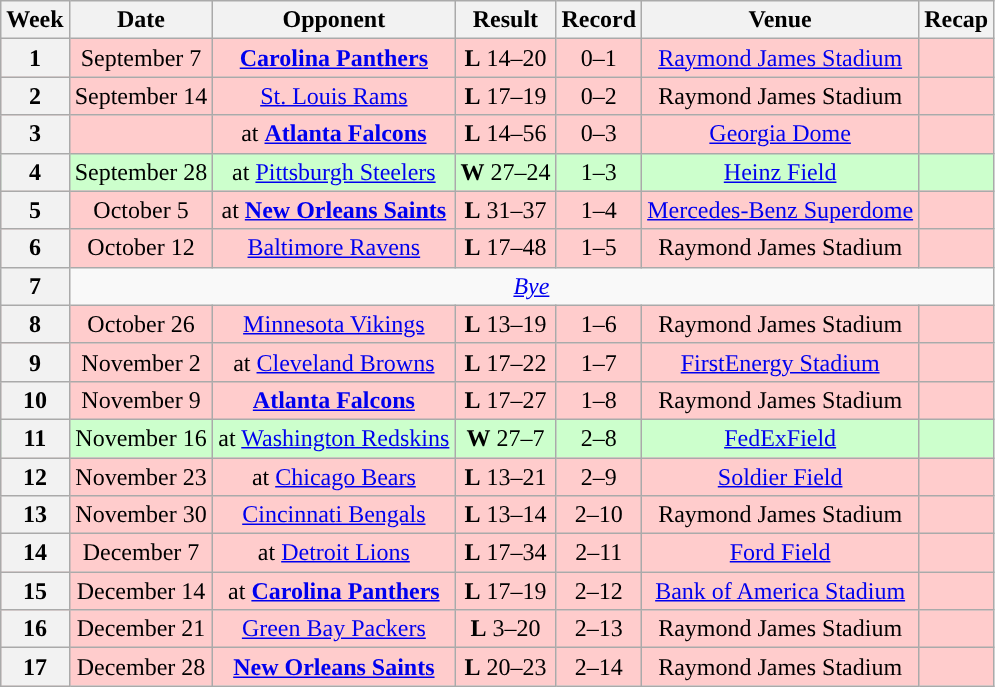<table class="wikitable" style="text-align:center">
<tr>
<th>Week</th>
<th>Date</th>
<th>Opponent</th>
<th>Result</th>
<th>Record</th>
<th>Venue</th>
<th>Recap</th>
</tr>
<tr style="background:#fcc; text-align:center;">
<th>1</th>
<td>September 7</td>
<td><strong><a href='#'>Carolina Panthers</a></strong></td>
<td><strong>L</strong> 14–20</td>
<td>0–1</td>
<td><a href='#'>Raymond James Stadium</a></td>
<td></td>
</tr>
<tr style="background:#fcc; text-align:center;">
<th>2</th>
<td>September 14</td>
<td><a href='#'>St. Louis Rams</a></td>
<td><strong>L</strong> 17–19</td>
<td>0–2</td>
<td>Raymond James Stadium</td>
<td></td>
</tr>
<tr style="background:#fcc; text-align:center;">
<th>3</th>
<td></td>
<td>at <strong><a href='#'>Atlanta Falcons</a></strong></td>
<td><strong>L</strong> 14–56</td>
<td>0–3</td>
<td><a href='#'>Georgia Dome</a></td>
<td></td>
</tr>
<tr style="background:#cfc; text-align:center;">
<th>4</th>
<td>September 28</td>
<td>at <a href='#'>Pittsburgh Steelers</a></td>
<td><strong>W</strong> 27–24</td>
<td>1–3</td>
<td><a href='#'>Heinz Field</a></td>
<td></td>
</tr>
<tr style="background:#fcc; text-align:center;">
<th>5</th>
<td>October 5</td>
<td>at <strong><a href='#'>New Orleans Saints</a></strong></td>
<td><strong>L</strong> 31–37 </td>
<td>1–4</td>
<td><a href='#'>Mercedes-Benz Superdome</a></td>
<td></td>
</tr>
<tr style="background:#fcc; text-align:center;">
<th>6</th>
<td>October 12</td>
<td><a href='#'>Baltimore Ravens</a></td>
<td><strong>L</strong> 17–48</td>
<td>1–5</td>
<td>Raymond James Stadium</td>
<td></td>
</tr>
<tr>
<th>7</th>
<td colspan="7" style="text-align:center;"><em><a href='#'>Bye</a></em></td>
</tr>
<tr style="background:#fcc; text-align:center;">
<th>8</th>
<td>October 26</td>
<td><a href='#'>Minnesota Vikings</a></td>
<td><strong>L</strong> 13–19 </td>
<td>1–6</td>
<td>Raymond James Stadium</td>
<td></td>
</tr>
<tr style="background:#fcc; text-align:center;">
<th>9</th>
<td>November 2</td>
<td>at <a href='#'>Cleveland Browns</a></td>
<td><strong>L</strong> 17–22</td>
<td>1–7</td>
<td><a href='#'>FirstEnergy Stadium</a></td>
<td></td>
</tr>
<tr style="background:#fcc; text-align:center;">
<th>10</th>
<td>November 9</td>
<td><strong><a href='#'>Atlanta Falcons</a></strong></td>
<td><strong>L</strong> 17–27</td>
<td>1–8</td>
<td>Raymond James Stadium</td>
<td></td>
</tr>
<tr style="background:#cfc; text-align:center;">
<th>11</th>
<td>November 16</td>
<td>at <a href='#'>Washington Redskins</a></td>
<td><strong>W</strong> 27–7</td>
<td>2–8</td>
<td><a href='#'>FedExField</a></td>
<td></td>
</tr>
<tr style="background:#fcc; text-align:center;">
<th>12</th>
<td>November 23</td>
<td>at <a href='#'>Chicago Bears</a></td>
<td><strong>L</strong> 13–21</td>
<td>2–9</td>
<td><a href='#'>Soldier Field</a></td>
<td></td>
</tr>
<tr style="background:#fcc; text-align:center;">
<th>13</th>
<td>November 30</td>
<td><a href='#'>Cincinnati Bengals</a></td>
<td><strong>L</strong> 13–14</td>
<td>2–10</td>
<td>Raymond James Stadium</td>
<td></td>
</tr>
<tr style="background:#fcc; text-align:center;">
<th>14</th>
<td>December 7</td>
<td>at <a href='#'>Detroit Lions</a></td>
<td><strong>L</strong> 17–34</td>
<td>2–11</td>
<td><a href='#'>Ford Field</a></td>
<td></td>
</tr>
<tr style="background:#fcc; text-align:center;">
<th>15</th>
<td>December 14</td>
<td>at <strong><a href='#'>Carolina Panthers</a></strong></td>
<td><strong>L</strong> 17–19</td>
<td>2–12</td>
<td><a href='#'>Bank of America Stadium</a></td>
<td></td>
</tr>
<tr style="background:#fcc; text-align:center;">
<th>16</th>
<td>December 21</td>
<td><a href='#'>Green Bay Packers</a></td>
<td><strong>L</strong> 3–20</td>
<td>2–13</td>
<td>Raymond James Stadium</td>
<td></td>
</tr>
<tr style="background:#fcc; text-align:center;">
<th>17</th>
<td>December 28</td>
<td><strong><a href='#'>New Orleans Saints</a></strong></td>
<td><strong>L</strong> 20–23</td>
<td>2–14</td>
<td>Raymond James Stadium</td>
<td></td>
</tr>
</table>
